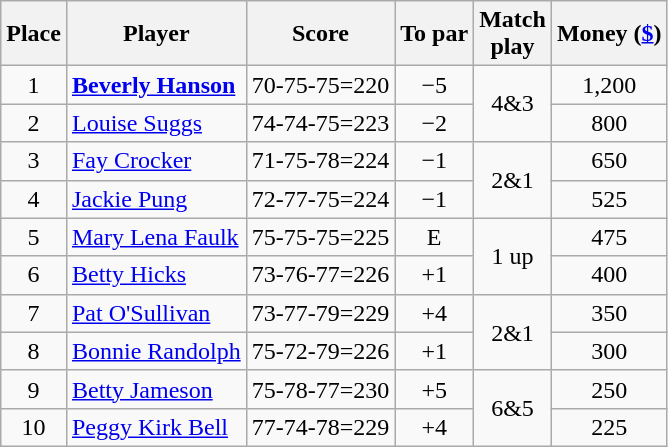<table class="wikitable">
<tr>
<th>Place</th>
<th>Player</th>
<th>Score</th>
<th>To par</th>
<th>Match<br>play</th>
<th>Money (<a href='#'>$</a>)</th>
</tr>
<tr>
<td align=center>1</td>
<td> <strong><a href='#'>Beverly Hanson</a></strong></td>
<td>70-75-75=220</td>
<td align=center>−5</td>
<td align=center rowspan=2>4&3</td>
<td align=center>1,200</td>
</tr>
<tr>
<td align=center>2</td>
<td> <a href='#'>Louise Suggs</a></td>
<td>74-74-75=223</td>
<td align=center>−2</td>
<td align=center>800</td>
</tr>
<tr>
<td align=center>3</td>
<td> <a href='#'>Fay Crocker</a></td>
<td>71-75-78=224</td>
<td align=center>−1</td>
<td align=center rowspan=2>2&1</td>
<td align=center>650</td>
</tr>
<tr>
<td align=center>4</td>
<td> <a href='#'>Jackie Pung</a></td>
<td>72-77-75=224</td>
<td align=center>−1</td>
<td align=center>525</td>
</tr>
<tr>
<td align=center>5</td>
<td> <a href='#'>Mary Lena Faulk</a></td>
<td>75-75-75=225</td>
<td align=center>E</td>
<td align=center rowspan=2>1 up</td>
<td align=center>475</td>
</tr>
<tr>
<td align=center>6</td>
<td> <a href='#'>Betty Hicks</a></td>
<td>73-76-77=226</td>
<td align=center>+1</td>
<td align=center>400</td>
</tr>
<tr>
<td align=center>7</td>
<td> <a href='#'>Pat O'Sullivan</a></td>
<td>73-77-79=229</td>
<td align=center>+4</td>
<td align=center rowspan=2>2&1</td>
<td align=center>350</td>
</tr>
<tr>
<td align=center>8</td>
<td> <a href='#'>Bonnie Randolph</a></td>
<td>75-72-79=226</td>
<td align=center>+1</td>
<td align=center>300</td>
</tr>
<tr>
<td align=center>9</td>
<td> <a href='#'>Betty Jameson</a></td>
<td>75-78-77=230</td>
<td align=center>+5</td>
<td align=center rowspan=2>6&5</td>
<td align=center>250</td>
</tr>
<tr>
<td align=center>10</td>
<td> <a href='#'>Peggy Kirk Bell</a></td>
<td>77-74-78=229</td>
<td align=center>+4</td>
<td align=center>225</td>
</tr>
</table>
